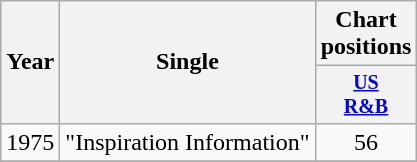<table class="wikitable" style="text-align:center;">
<tr>
<th rowspan="2">Year</th>
<th rowspan="2">Single</th>
<th colspan="1">Chart positions</th>
</tr>
<tr style="font-size:smaller;">
<th width="40"><a href='#'>US<br>R&B</a></th>
</tr>
<tr>
<td rowspan="1">1975</td>
<td align="left">"Inspiration Information"</td>
<td>56</td>
</tr>
<tr>
</tr>
</table>
